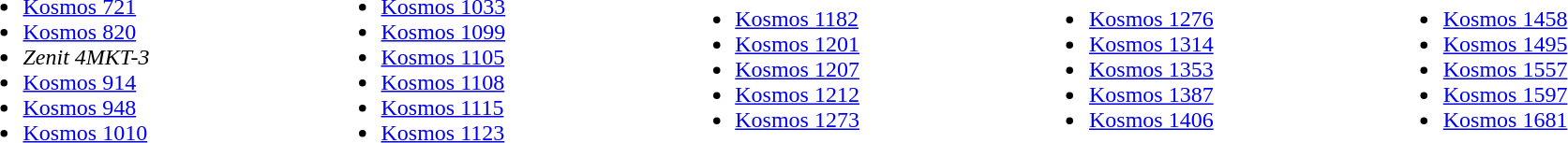<table style="width:100%;">
<tr>
<td><br><ul><li><a href='#'>Kosmos 721</a></li><li><a href='#'>Kosmos 820</a></li><li><em>Zenit 4MKT-3</em></li><li><a href='#'>Kosmos 914</a></li><li><a href='#'>Kosmos 948</a></li><li><a href='#'>Kosmos 1010</a></li></ul></td>
<td><br><ul><li><a href='#'>Kosmos 1033</a></li><li><a href='#'>Kosmos 1099</a></li><li><a href='#'>Kosmos 1105</a></li><li><a href='#'>Kosmos 1108</a></li><li><a href='#'>Kosmos 1115</a></li><li><a href='#'>Kosmos 1123</a></li></ul></td>
<td><br><ul><li><a href='#'>Kosmos 1182</a></li><li><a href='#'>Kosmos 1201</a></li><li><a href='#'>Kosmos 1207</a></li><li><a href='#'>Kosmos 1212</a></li><li><a href='#'>Kosmos 1273</a></li></ul></td>
<td><br><ul><li><a href='#'>Kosmos 1276</a></li><li><a href='#'>Kosmos 1314</a></li><li><a href='#'>Kosmos 1353</a></li><li><a href='#'>Kosmos 1387</a></li><li><a href='#'>Kosmos 1406</a></li></ul></td>
<td><br><ul><li><a href='#'>Kosmos 1458</a></li><li><a href='#'>Kosmos 1495</a></li><li><a href='#'>Kosmos 1557</a></li><li><a href='#'>Kosmos 1597</a></li><li><a href='#'>Kosmos 1681</a></li></ul></td>
</tr>
</table>
